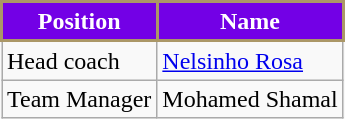<table class="wikitable">
<tr>
<th style="color:#FFFFFF; background: #7300E6; border:2px solid #AB9767;">Position</th>
<th style="color:#FFFFFF; background: #7300E6; border:2px solid #AB9767;">Name</th>
</tr>
<tr>
<td>Head coach</td>
<td> <a href='#'>Nelsinho Rosa</a></td>
</tr>
<tr>
<td>Team Manager</td>
<td>  Mohamed Shamal</td>
</tr>
</table>
